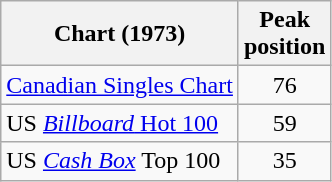<table class="wikitable sortable">
<tr>
<th align="left">Chart (1973)</th>
<th align="left">Peak<br>position</th>
</tr>
<tr>
<td><a href='#'>Canadian Singles Chart</a></td>
<td style="text-align:center;">76</td>
</tr>
<tr>
<td>US <a href='#'><em>Billboard</em> Hot 100</a></td>
<td style="text-align:center;">59</td>
</tr>
<tr>
<td>US <a href='#'><em>Cash Box</em></a> Top 100 </td>
<td style="text-align:center;">35</td>
</tr>
</table>
